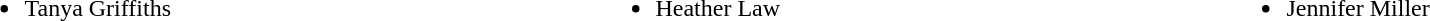<table style="width:100%;">
<tr>
<td style="vertical-align:top; width:25%;"><br><ul><li> Tanya Griffiths</li></ul></td>
<td style="vertical-align:top; width:25%;"><br><ul><li> Heather Law</li></ul></td>
<td style="vertical-align:top; width:25%;"><br><ul><li> Jennifer Miller</li></ul></td>
</tr>
</table>
